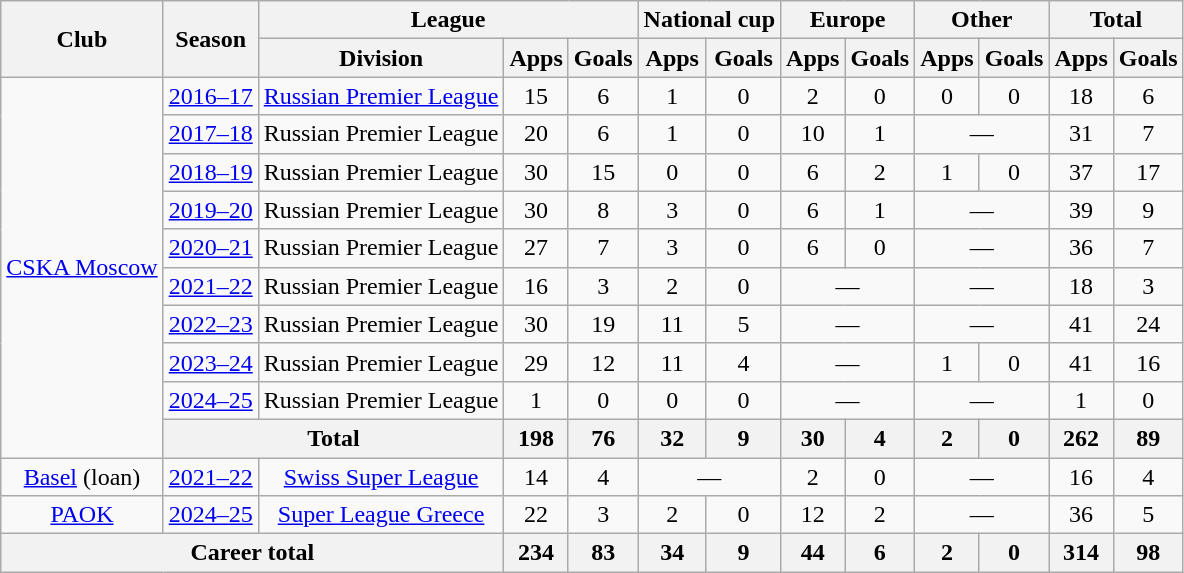<table class="wikitable" style="text-align: center">
<tr>
<th rowspan="2">Club</th>
<th rowspan="2">Season</th>
<th colspan="3">League</th>
<th colspan="2">National cup</th>
<th colspan="2">Europe</th>
<th colspan="2">Other</th>
<th colspan="2">Total</th>
</tr>
<tr>
<th>Division</th>
<th>Apps</th>
<th>Goals</th>
<th>Apps</th>
<th>Goals</th>
<th>Apps</th>
<th>Goals</th>
<th>Apps</th>
<th>Goals</th>
<th>Apps</th>
<th>Goals</th>
</tr>
<tr>
<td rowspan="10"><a href='#'>CSKA Moscow</a></td>
<td><a href='#'>2016–17</a></td>
<td><a href='#'>Russian Premier League</a></td>
<td>15</td>
<td>6</td>
<td>1</td>
<td>0</td>
<td>2</td>
<td>0</td>
<td>0</td>
<td>0</td>
<td>18</td>
<td>6</td>
</tr>
<tr>
<td><a href='#'>2017–18</a></td>
<td>Russian Premier League</td>
<td>20</td>
<td>6</td>
<td>1</td>
<td>0</td>
<td>10</td>
<td>1</td>
<td colspan="2">—</td>
<td>31</td>
<td>7</td>
</tr>
<tr>
<td><a href='#'>2018–19</a></td>
<td>Russian Premier League</td>
<td>30</td>
<td>15</td>
<td>0</td>
<td>0</td>
<td>6</td>
<td>2</td>
<td>1</td>
<td>0</td>
<td>37</td>
<td>17</td>
</tr>
<tr>
<td><a href='#'>2019–20</a></td>
<td>Russian Premier League</td>
<td>30</td>
<td>8</td>
<td>3</td>
<td>0</td>
<td>6</td>
<td>1</td>
<td colspan="2">—</td>
<td>39</td>
<td>9</td>
</tr>
<tr>
<td><a href='#'>2020–21</a></td>
<td>Russian Premier League</td>
<td>27</td>
<td>7</td>
<td>3</td>
<td>0</td>
<td>6</td>
<td>0</td>
<td colspan="2">—</td>
<td>36</td>
<td>7</td>
</tr>
<tr>
<td><a href='#'>2021–22</a></td>
<td>Russian Premier League</td>
<td>16</td>
<td>3</td>
<td>2</td>
<td>0</td>
<td colspan="2">—</td>
<td colspan="2">—</td>
<td>18</td>
<td>3</td>
</tr>
<tr>
<td><a href='#'>2022–23</a></td>
<td>Russian Premier League</td>
<td>30</td>
<td>19</td>
<td>11</td>
<td>5</td>
<td colspan="2">—</td>
<td colspan="2">—</td>
<td>41</td>
<td>24</td>
</tr>
<tr>
<td><a href='#'>2023–24</a></td>
<td>Russian Premier League</td>
<td>29</td>
<td>12</td>
<td>11</td>
<td>4</td>
<td colspan="2">—</td>
<td>1</td>
<td>0</td>
<td>41</td>
<td>16</td>
</tr>
<tr>
<td><a href='#'>2024–25</a></td>
<td>Russian Premier League</td>
<td>1</td>
<td>0</td>
<td>0</td>
<td>0</td>
<td colspan="2">—</td>
<td colspan="2">—</td>
<td>1</td>
<td>0</td>
</tr>
<tr>
<th colspan="2">Total</th>
<th>198</th>
<th>76</th>
<th>32</th>
<th>9</th>
<th>30</th>
<th>4</th>
<th>2</th>
<th>0</th>
<th>262</th>
<th>89</th>
</tr>
<tr>
<td><a href='#'>Basel</a> (loan)</td>
<td><a href='#'>2021–22</a></td>
<td><a href='#'>Swiss Super League</a></td>
<td>14</td>
<td>4</td>
<td colspan="2">—</td>
<td>2</td>
<td>0</td>
<td colspan="2">—</td>
<td>16</td>
<td>4</td>
</tr>
<tr>
<td><a href='#'>PAOK</a></td>
<td><a href='#'>2024–25</a></td>
<td><a href='#'>Super League Greece</a></td>
<td>22</td>
<td>3</td>
<td>2</td>
<td>0</td>
<td>12</td>
<td>2</td>
<td colspan="2">—</td>
<td>36</td>
<td>5</td>
</tr>
<tr>
<th colspan="3">Career total</th>
<th>234</th>
<th>83</th>
<th>34</th>
<th>9</th>
<th>44</th>
<th>6</th>
<th>2</th>
<th>0</th>
<th>314</th>
<th>98</th>
</tr>
</table>
